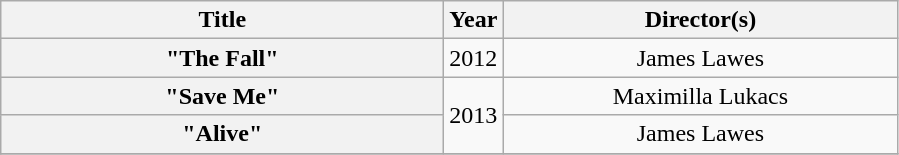<table class="wikitable plainrowheaders" style="text-align:center;">
<tr>
<th scope="col" style="width:18em;">Title</th>
<th scope="col">Year</th>
<th scope="col" style="width:16em;">Director(s)</th>
</tr>
<tr>
<th scope="row">"The Fall"</th>
<td rowspan="1">2012</td>
<td>James Lawes</td>
</tr>
<tr>
<th scope="row">"Save Me"</th>
<td rowspan="2">2013</td>
<td>Maximilla Lukacs</td>
</tr>
<tr>
<th scope="row">"Alive"</th>
<td>James Lawes</td>
</tr>
<tr>
</tr>
</table>
